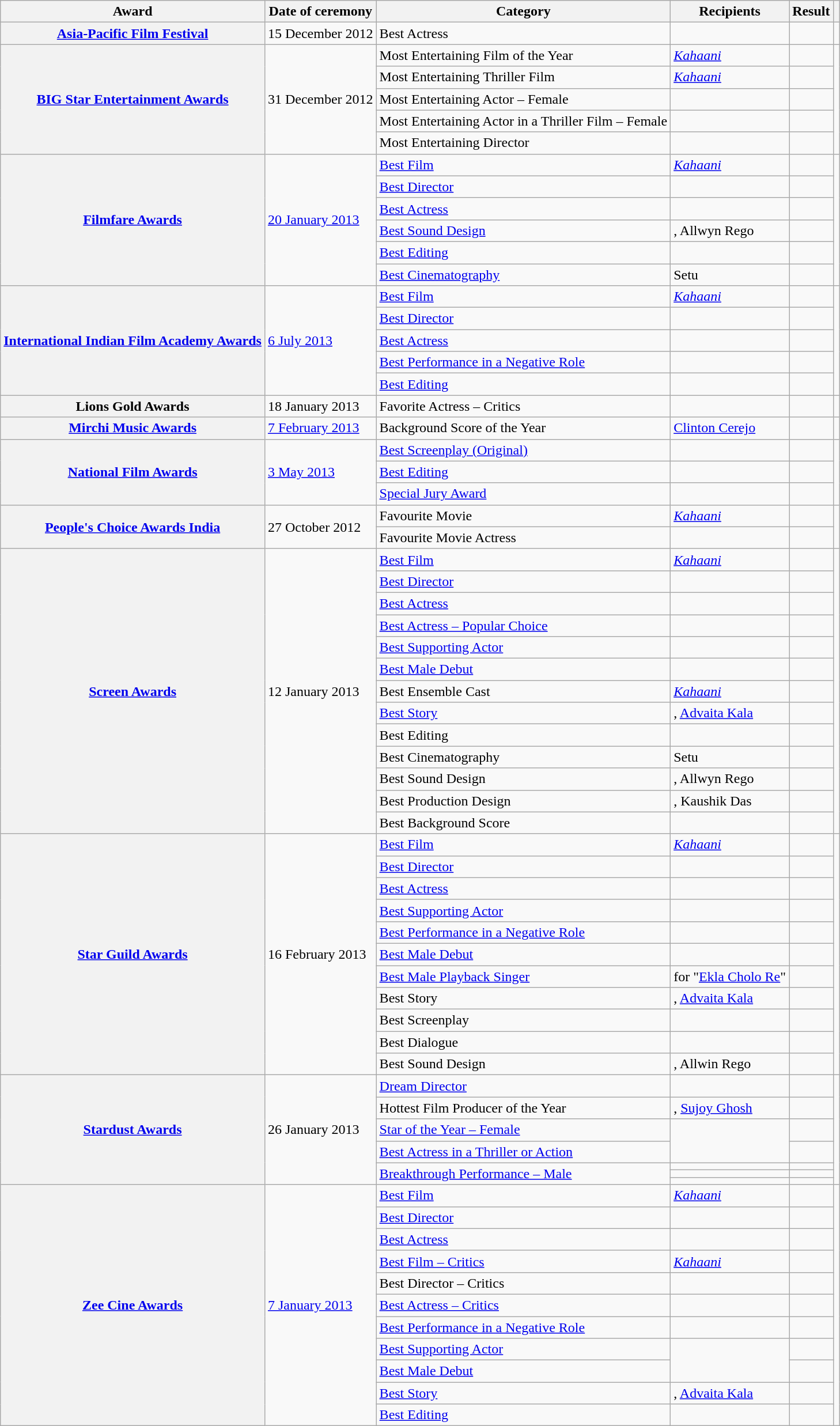<table class="wikitable plainrowheaders sortable">
<tr>
<th scope="col">Award</th>
<th scope="col">Date of ceremony</th>
<th scope="col">Category</th>
<th scope="col">Recipients</th>
<th scope="col">Result</th>
<th scope="col" class="unsortable"></th>
</tr>
<tr>
<th scope="row"><a href='#'>Asia-Pacific Film Festival</a></th>
<td>15 December 2012</td>
<td>Best Actress</td>
<td></td>
<td></td>
<td style="text-align:center;"></td>
</tr>
<tr>
<th scope="row" rowspan="5"><a href='#'>BIG Star Entertainment Awards</a></th>
<td rowspan="5">31 December 2012</td>
<td>Most Entertaining Film of the Year</td>
<td><em><a href='#'>Kahaani</a></em></td>
<td></td>
<td style="text-align:center;" rowspan="5"></td>
</tr>
<tr>
<td>Most Entertaining Thriller Film</td>
<td><em><a href='#'>Kahaani</a></em></td>
<td></td>
</tr>
<tr>
<td>Most Entertaining Actor – Female</td>
<td></td>
<td></td>
</tr>
<tr>
<td>Most Entertaining Actor in a Thriller Film – Female</td>
<td></td>
<td></td>
</tr>
<tr>
<td>Most Entertaining Director</td>
<td></td>
<td></td>
</tr>
<tr>
<th scope="row" rowspan="6"><a href='#'>Filmfare Awards</a></th>
<td rowspan="6"><a href='#'>20 January 2013</a></td>
<td><a href='#'>Best Film</a></td>
<td><em><a href='#'>Kahaani</a></em></td>
<td></td>
<td style="text-align:center;" rowspan="6"><br><br></td>
</tr>
<tr>
<td><a href='#'>Best Director</a></td>
<td></td>
<td></td>
</tr>
<tr>
<td><a href='#'>Best Actress</a></td>
<td></td>
<td></td>
</tr>
<tr>
<td><a href='#'>Best Sound Design</a></td>
<td>, Allwyn Rego</td>
<td></td>
</tr>
<tr>
<td><a href='#'>Best Editing</a></td>
<td></td>
<td></td>
</tr>
<tr>
<td><a href='#'>Best Cinematography</a></td>
<td>Setu</td>
<td></td>
</tr>
<tr>
<th scope="row" rowspan="5"><a href='#'>International Indian Film Academy Awards</a></th>
<td rowspan="5"><a href='#'>6 July 2013</a></td>
<td><a href='#'>Best Film</a></td>
<td><em><a href='#'>Kahaani</a></em></td>
<td></td>
<td style="text-align:center;" rowspan="5"><br><br></td>
</tr>
<tr>
<td><a href='#'>Best Director</a></td>
<td></td>
<td></td>
</tr>
<tr>
<td><a href='#'>Best Actress</a></td>
<td></td>
<td></td>
</tr>
<tr>
<td><a href='#'>Best Performance in a Negative Role</a></td>
<td></td>
<td></td>
</tr>
<tr>
<td><a href='#'>Best Editing</a></td>
<td></td>
<td></td>
</tr>
<tr>
<th scope="row">Lions Gold Awards</th>
<td>18 January 2013</td>
<td>Favorite Actress – Critics</td>
<td></td>
<td></td>
<td style="text-align:center;"></td>
</tr>
<tr>
<th scope="row"><a href='#'>Mirchi Music Awards</a></th>
<td><a href='#'>7 February 2013</a></td>
<td>Background Score of the Year</td>
<td><a href='#'>Clinton Cerejo</a></td>
<td></td>
<td style="text-align:center;"></td>
</tr>
<tr>
<th scope="row" rowspan="3"><a href='#'>National Film Awards</a></th>
<td rowspan="3"><a href='#'>3 May 2013</a></td>
<td><a href='#'>Best Screenplay (Original)</a></td>
<td></td>
<td></td>
<td style="text-align:center;" rowspan="3"></td>
</tr>
<tr>
<td><a href='#'>Best Editing</a></td>
<td></td>
<td></td>
</tr>
<tr>
<td><a href='#'>Special Jury Award</a></td>
<td></td>
<td></td>
</tr>
<tr>
<th scope="row" rowspan="2"><a href='#'>People's Choice Awards India</a></th>
<td rowspan="2">27 October 2012</td>
<td>Favourite Movie</td>
<td><em><a href='#'>Kahaani</a></em></td>
<td></td>
<td style="text-align:center;" rowspan="2"><br></td>
</tr>
<tr>
<td>Favourite Movie Actress</td>
<td></td>
<td></td>
</tr>
<tr>
<th scope="row" rowspan="13"><a href='#'>Screen Awards</a></th>
<td rowspan="13">12 January 2013</td>
<td><a href='#'>Best Film</a></td>
<td><em><a href='#'>Kahaani</a></em></td>
<td></td>
<td style="text-align:center;" rowspan="13"><br><br></td>
</tr>
<tr>
<td><a href='#'>Best Director</a></td>
<td></td>
<td></td>
</tr>
<tr>
<td><a href='#'>Best Actress</a></td>
<td></td>
<td></td>
</tr>
<tr>
<td><a href='#'>Best Actress – Popular Choice</a></td>
<td></td>
<td></td>
</tr>
<tr>
<td><a href='#'>Best Supporting Actor</a></td>
<td></td>
<td></td>
</tr>
<tr>
<td><a href='#'>Best Male Debut</a></td>
<td></td>
<td></td>
</tr>
<tr>
<td>Best Ensemble Cast</td>
<td><em><a href='#'>Kahaani</a></em></td>
<td></td>
</tr>
<tr>
<td><a href='#'>Best Story</a></td>
<td>, <a href='#'>Advaita Kala</a></td>
<td></td>
</tr>
<tr>
<td>Best Editing</td>
<td></td>
<td></td>
</tr>
<tr>
<td>Best Cinematography</td>
<td>Setu</td>
<td></td>
</tr>
<tr>
<td>Best Sound Design</td>
<td>, Allwyn Rego</td>
<td></td>
</tr>
<tr>
<td>Best Production Design</td>
<td>, Kaushik Das</td>
<td></td>
</tr>
<tr>
<td>Best Background Score</td>
<td></td>
<td></td>
</tr>
<tr>
<th scope="row" rowspan="11"><a href='#'>Star Guild Awards</a></th>
<td rowspan="11">16 February 2013</td>
<td><a href='#'>Best Film</a></td>
<td><em><a href='#'>Kahaani</a></em></td>
<td></td>
<td style="text-align:center;" rowspan="11"><br><br></td>
</tr>
<tr>
<td><a href='#'>Best Director</a></td>
<td></td>
<td></td>
</tr>
<tr>
<td><a href='#'>Best Actress</a></td>
<td></td>
<td></td>
</tr>
<tr>
<td><a href='#'>Best Supporting Actor</a></td>
<td></td>
<td></td>
</tr>
<tr>
<td><a href='#'>Best Performance in a Negative Role</a></td>
<td></td>
<td></td>
</tr>
<tr>
<td><a href='#'>Best Male Debut</a></td>
<td></td>
<td></td>
</tr>
<tr>
<td><a href='#'>Best Male Playback Singer</a></td>
<td> for "<a href='#'>Ekla Cholo Re</a>"</td>
<td></td>
</tr>
<tr>
<td>Best Story</td>
<td>, <a href='#'>Advaita Kala</a></td>
<td></td>
</tr>
<tr>
<td>Best Screenplay</td>
<td></td>
<td></td>
</tr>
<tr>
<td>Best Dialogue</td>
<td></td>
<td></td>
</tr>
<tr>
<td>Best Sound Design</td>
<td>, Allwin Rego</td>
<td></td>
</tr>
<tr>
<th scope="row" rowspan="7"><a href='#'>Stardust Awards</a></th>
<td rowspan="7">26 January 2013</td>
<td><a href='#'>Dream Director</a></td>
<td></td>
<td></td>
<td style="text-align:center;" rowspan="7"><br><br><br></td>
</tr>
<tr>
<td>Hottest Film Producer of the Year</td>
<td>, <a href='#'>Sujoy Ghosh</a></td>
<td></td>
</tr>
<tr>
<td><a href='#'>Star of the Year – Female</a></td>
<td rowspan="2"></td>
<td></td>
</tr>
<tr>
<td><a href='#'>Best Actress in a Thriller or Action</a></td>
<td></td>
</tr>
<tr>
<td rowspan="3"><a href='#'>Breakthrough Performance – Male</a></td>
<td></td>
<td></td>
</tr>
<tr>
<td></td>
<td></td>
</tr>
<tr>
<td></td>
<td></td>
</tr>
<tr>
<th scope="row" rowspan="11"><a href='#'>Zee Cine Awards</a></th>
<td rowspan="11"><a href='#'>7 January 2013</a></td>
<td><a href='#'>Best Film</a></td>
<td><em><a href='#'>Kahaani</a></em></td>
<td></td>
<td style="text-align:center;" rowspan="15"><br><br><br><br></td>
</tr>
<tr>
<td><a href='#'>Best Director</a></td>
<td></td>
<td></td>
</tr>
<tr>
<td><a href='#'>Best Actress</a></td>
<td></td>
<td></td>
</tr>
<tr>
<td><a href='#'>Best Film – Critics</a></td>
<td><em><a href='#'>Kahaani</a></em></td>
<td></td>
</tr>
<tr>
<td>Best Director – Critics</td>
<td></td>
<td></td>
</tr>
<tr>
<td><a href='#'>Best Actress – Critics</a></td>
<td></td>
<td></td>
</tr>
<tr>
<td><a href='#'>Best Performance in a Negative Role</a></td>
<td></td>
<td></td>
</tr>
<tr>
<td><a href='#'>Best Supporting Actor</a></td>
<td rowspan="2"></td>
<td></td>
</tr>
<tr>
<td><a href='#'>Best Male Debut</a></td>
<td></td>
</tr>
<tr>
<td><a href='#'>Best Story</a></td>
<td>, <a href='#'>Advaita Kala</a></td>
<td></td>
</tr>
<tr>
<td><a href='#'>Best Editing</a></td>
<td></td>
<td></td>
</tr>
</table>
